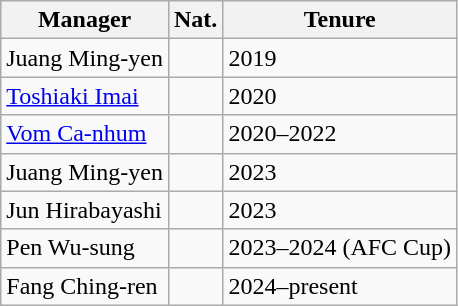<table class="wikitable">
<tr>
<th>Manager</th>
<th>Nat.</th>
<th>Tenure</th>
</tr>
<tr>
<td>Juang Ming-yen</td>
<td></td>
<td>2019</td>
</tr>
<tr>
<td><a href='#'>Toshiaki Imai</a></td>
<td></td>
<td>2020</td>
</tr>
<tr>
<td><a href='#'>Vom Ca-nhum</a></td>
<td></td>
<td>2020–2022</td>
</tr>
<tr>
<td>Juang Ming-yen</td>
<td></td>
<td>2023</td>
</tr>
<tr>
<td>Jun Hirabayashi</td>
<td></td>
<td>2023</td>
</tr>
<tr>
<td>Pen Wu-sung</td>
<td></td>
<td>2023–2024 (AFC Cup)</td>
</tr>
<tr>
<td>Fang Ching-ren</td>
<td></td>
<td>2024–present</td>
</tr>
</table>
